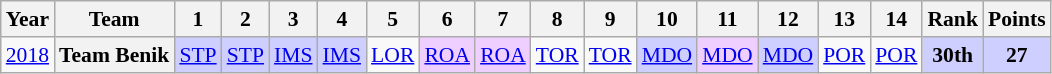<table class="wikitable" style="text-align:center; font-size:90%">
<tr>
<th>Year</th>
<th>Team</th>
<th>1</th>
<th>2</th>
<th>3</th>
<th>4</th>
<th>5</th>
<th>6</th>
<th>7</th>
<th>8</th>
<th>9</th>
<th>10</th>
<th>11</th>
<th>12</th>
<th>13</th>
<th>14</th>
<th>Rank</th>
<th>Points</th>
</tr>
<tr>
<td><a href='#'>2018</a></td>
<th>Team Benik</th>
<td style="background:#CFCFFF;"><a href='#'>STP</a><br></td>
<td style="background:#CFCFFF;"><a href='#'>STP</a><br></td>
<td style="background:#CFCFFF;"><a href='#'>IMS</a><br></td>
<td style="background:#CFCFFF;"><a href='#'>IMS</a><br></td>
<td><a href='#'>LOR</a></td>
<td style="background:#EFCFFF;"><a href='#'>ROA</a><br></td>
<td style="background:#EFCFFF;"><a href='#'>ROA</a><br></td>
<td><a href='#'>TOR</a></td>
<td><a href='#'>TOR</a></td>
<td style="background:#CFCFFF;"><a href='#'>MDO</a><br></td>
<td style="background:#EFCFFF;"><a href='#'>MDO</a><br></td>
<td style="background:#CFCFFF;"><a href='#'>MDO</a><br></td>
<td><a href='#'>POR</a></td>
<td><a href='#'>POR</a></td>
<th style="background:#CFCFFF;">30th</th>
<th style="background:#CFCFFF;">27</th>
</tr>
</table>
